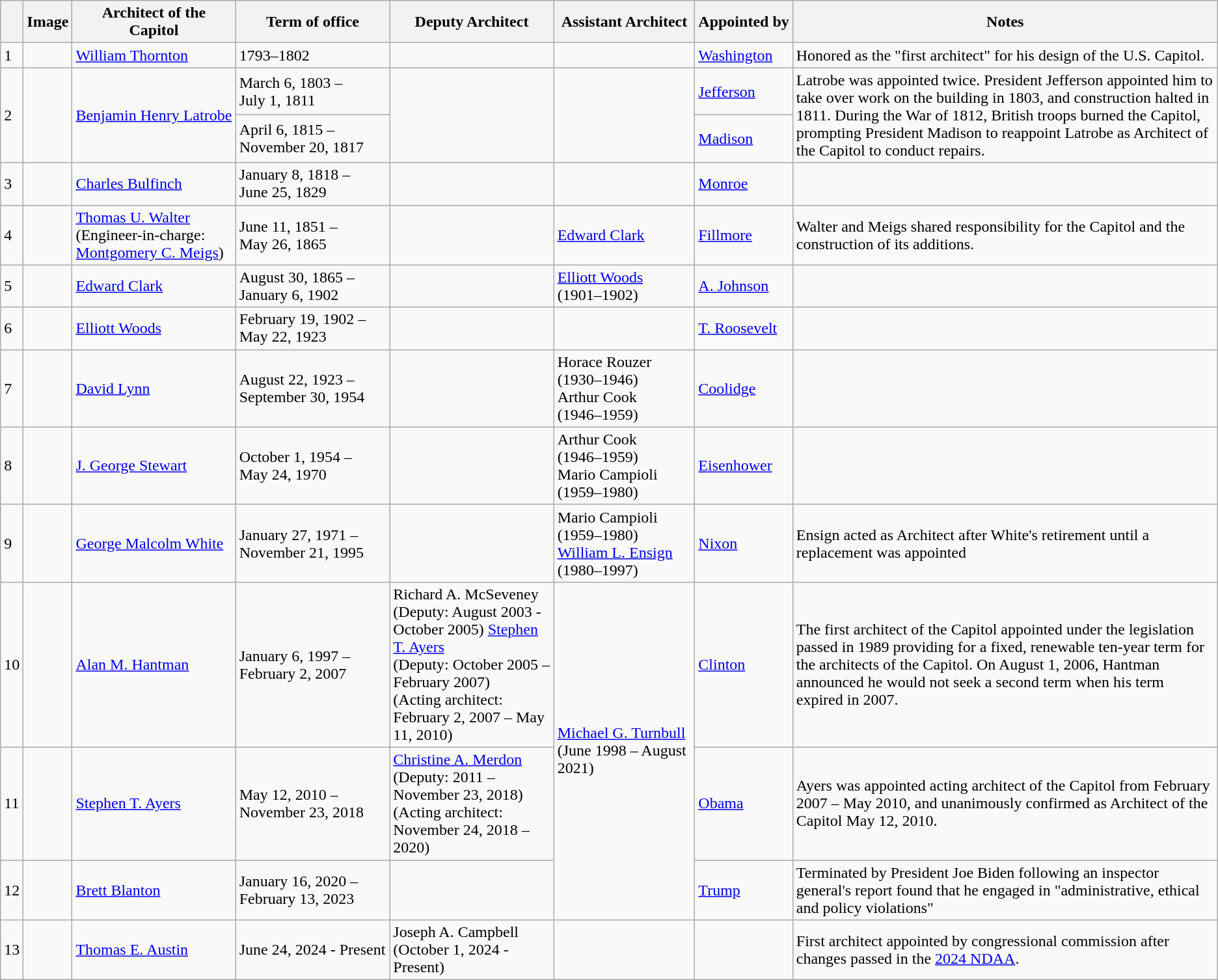<table class="wikitable sortable">
<tr>
<th></th>
<th>Image</th>
<th>Architect of the Capitol</th>
<th nowrap>Term of office</th>
<th nowrap>Deputy Architect</th>
<th nowrap>Assistant Architect</th>
<th nowrap>Appointed by</th>
<th class="unsortable">Notes</th>
</tr>
<tr>
<td>1</td>
<td></td>
<td nowrap><a href='#'>William Thornton</a></td>
<td nowrap>1793–1802</td>
<td data-sort-value="9999"></td>
<td data-sort-value="9999"></td>
<td><a href='#'>Washington</a></td>
<td>Honored as the "first architect" for his design of the U.S. Capitol.</td>
</tr>
<tr>
<td rowspan=2>2</td>
<td rowspan=2></td>
<td nowrap rowspan=2><a href='#'>Benjamin Henry Latrobe</a></td>
<td nowrap>March 6, 1803 –<br>July 1, 1811</td>
<td rowspan=2 data-sort-value="9999"></td>
<td rowspan=2 data-sort-value="9999"></td>
<td><a href='#'>Jefferson</a></td>
<td rowspan=2>Latrobe was appointed twice. President Jefferson appointed him to take over work on the building in 1803, and construction halted in 1811. During the War of 1812, British troops burned the Capitol, prompting President Madison to reappoint Latrobe as Architect of the Capitol to conduct repairs.</td>
</tr>
<tr>
<td nowrap>April 6, 1815 –<br>November 20, 1817</td>
<td><a href='#'>Madison</a></td>
</tr>
<tr>
<td>3</td>
<td></td>
<td nowrap><a href='#'>Charles Bulfinch</a></td>
<td nowrap>January 8, 1818 –<br>June 25, 1829</td>
<td data-sort-value="9999"></td>
<td data-sort-value="9999"></td>
<td><a href='#'>Monroe</a></td>
<td></td>
</tr>
<tr>
<td>4</td>
<td></td>
<td nowrap><a href='#'>Thomas U. Walter</a><br>(Engineer-in-charge:<br><a href='#'>Montgomery C. Meigs</a>)</td>
<td nowrap>June 11, 1851 –<br>May 26, 1865</td>
<td data-sort-value="9999"></td>
<td><a href='#'>Edward Clark</a></td>
<td><a href='#'>Fillmore</a></td>
<td>Walter and Meigs shared responsibility for the Capitol and the construction of its additions.</td>
</tr>
<tr>
<td>5</td>
<td></td>
<td nowrap><a href='#'>Edward Clark</a></td>
<td nowrap>August 30, 1865 –<br>January 6, 1902</td>
<td data-sort-value="9999"></td>
<td><a href='#'>Elliott Woods</a><br> (1901–1902)</td>
<td><a href='#'>A. Johnson</a></td>
<td></td>
</tr>
<tr>
<td>6</td>
<td></td>
<td nowrap><a href='#'>Elliott Woods</a></td>
<td nowrap>February 19, 1902 –<br>May 22, 1923</td>
<td data-sort-value="9999"></td>
<td data-sort-value="9999"></td>
<td><a href='#'>T. Roosevelt</a></td>
<td></td>
</tr>
<tr>
<td>7</td>
<td></td>
<td nowrap><a href='#'>David Lynn</a></td>
<td nowrap>August 22, 1923 –<br>September 30, 1954</td>
<td data-sort-value="9999"></td>
<td>Horace Rouzer<br> (1930–1946)<br>Arthur Cook<br> (1946–1959)</td>
<td><a href='#'>Coolidge</a></td>
<td></td>
</tr>
<tr>
<td>8</td>
<td></td>
<td nowrap><a href='#'>J. George Stewart</a></td>
<td nowrap>October 1, 1954 –<br>May 24, 1970</td>
<td data-sort-value="9999"></td>
<td>Arthur Cook<br> (1946–1959)<br>Mario Campioli<br> (1959–1980)</td>
<td><a href='#'>Eisenhower</a></td>
<td></td>
</tr>
<tr>
<td>9</td>
<td></td>
<td nowrap><a href='#'>George Malcolm White</a></td>
<td nowrap>January 27, 1971 –<br>November 21, 1995</td>
<td data-sort-value="9999"></td>
<td>Mario Campioli<br> (1959–1980)<br><a href='#'>William L. Ensign</a><br> (1980–1997)</td>
<td><a href='#'>Nixon</a></td>
<td>Ensign acted as Architect after White's retirement until a replacement was appointed</td>
</tr>
<tr>
<td>10</td>
<td></td>
<td nowrap><a href='#'>Alan M. Hantman</a></td>
<td nowrap>January 6, 1997 –<br>February 2, 2007</td>
<td>Richard A. McSeveney<br>(Deputy: August 2003 - October 2005)
<a href='#'>Stephen T. Ayers</a><br>(Deputy: October 2005 – February 2007)<br>(Acting architect: February 2, 2007 – May 11, 2010)</td>
<td rowspan=3><a href='#'>Michael G. Turnbull</a><br>(June 1998 – August 2021)</td>
<td><a href='#'>Clinton</a></td>
<td>The first architect of the Capitol appointed under the legislation passed in 1989 providing for a fixed, renewable ten-year term for the architects of the Capitol. On August 1, 2006, Hantman announced he would not seek a second term when his term expired in 2007.</td>
</tr>
<tr>
<td>11</td>
<td></td>
<td nowrap><a href='#'>Stephen T. Ayers</a></td>
<td>May 12, 2010  – November 23, 2018</td>
<td><a href='#'>Christine A. Merdon</a><br>(Deputy: 2011 – November 23, 2018)<br>(Acting architect: November 24, 2018 – 2020)</td>
<td><a href='#'>Obama</a></td>
<td>Ayers was appointed acting architect of the Capitol from February 2007 – May 2010, and unanimously confirmed as Architect of the Capitol May 12, 2010.</td>
</tr>
<tr>
<td>12</td>
<td></td>
<td nowrap><a href='#'>Brett Blanton</a></td>
<td>January 16, 2020 – February 13, 2023</td>
<td data-sort-value="9999"></td>
<td><a href='#'>Trump</a></td>
<td>Terminated by President Joe Biden following an inspector general's report found that he engaged in "administrative, ethical and policy violations"</td>
</tr>
<tr>
<td>13</td>
<td></td>
<td><a href='#'>Thomas E. Austin</a></td>
<td>June 24, 2024 - Present</td>
<td>Joseph A. Campbell (October 1, 2024 - Present)</td>
<td></td>
<td></td>
<td>First architect appointed by congressional commission after changes passed in the <a href='#'>2024 NDAA</a>.</td>
</tr>
</table>
